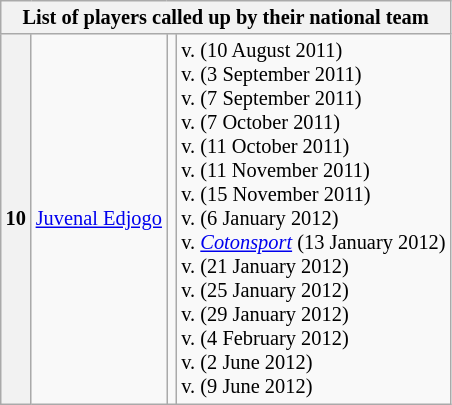<table class="wikitable collapsible collapsed" style="font-size: 85%">
<tr>
<th colspan="4">List of players called up by their national team</th>
</tr>
<tr>
<th>10</th>
<td><a href='#'>Juvenal Edjogo</a></td>
<td></td>
<td>v.  (10 August 2011)<br>v.  (3 September 2011)<br>v.  (7 September 2011)<br>v.  (7 October 2011)<br>v.  (11 October 2011)<br>v.  (11 November 2011)<br>v.  (15 November 2011)<br>v.  (6 January 2012)<br>v.  <em><a href='#'>Cotonsport</a></em> (13 January 2012)<br>v.  (21 January 2012)<br>v.  (25 January 2012)<br>v.  (29 January 2012)<br>v.  (4 February 2012)<br>v.  (2 June 2012)<br>v.  (9 June 2012)</td>
</tr>
</table>
